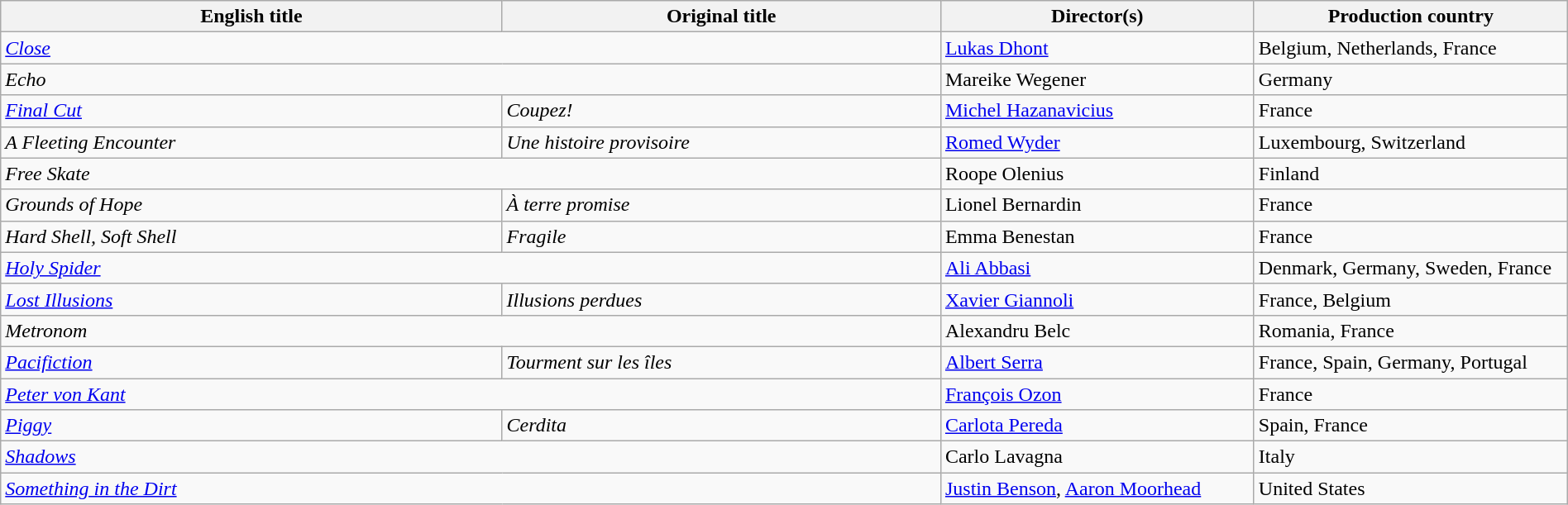<table class="wikitable" width=100%>
<tr>
<th scope="col" width="32%">English title</th>
<th scope="col" width="28%">Original title</th>
<th scope="col" width="20%">Director(s)</th>
<th scope="col" width="20%">Production country</th>
</tr>
<tr>
<td colspan=2><em><a href='#'>Close</a></em></td>
<td><a href='#'>Lukas Dhont</a></td>
<td>Belgium, Netherlands, France</td>
</tr>
<tr>
<td colspan=2><em>Echo</em></td>
<td>Mareike Wegener</td>
<td>Germany</td>
</tr>
<tr>
<td><em><a href='#'>Final Cut</a></em></td>
<td><em>Coupez!</em></td>
<td><a href='#'>Michel Hazanavicius</a></td>
<td>France</td>
</tr>
<tr>
<td><em>A Fleeting Encounter</em></td>
<td><em>Une histoire provisoire</em></td>
<td><a href='#'>Romed Wyder</a></td>
<td>Luxembourg, Switzerland</td>
</tr>
<tr>
<td colspan=2><em>Free Skate</em></td>
<td>Roope Olenius</td>
<td>Finland</td>
</tr>
<tr>
<td><em>Grounds of Hope</em></td>
<td><em>À terre promise</em></td>
<td>Lionel Bernardin</td>
<td>France</td>
</tr>
<tr>
<td><em>Hard Shell, Soft Shell</em></td>
<td><em>Fragile</em></td>
<td>Emma Benestan</td>
<td>France</td>
</tr>
<tr>
<td colspan=2><em><a href='#'>Holy Spider</a></em></td>
<td><a href='#'>Ali Abbasi</a></td>
<td>Denmark, Germany, Sweden, France</td>
</tr>
<tr>
<td><em><a href='#'>Lost Illusions</a></em></td>
<td><em>Illusions perdues</em></td>
<td><a href='#'>Xavier Giannoli</a></td>
<td>France, Belgium</td>
</tr>
<tr>
<td colspan=2><em>Metronom</em></td>
<td>Alexandru Belc</td>
<td>Romania, France</td>
</tr>
<tr>
<td><em><a href='#'>Pacifiction</a></em></td>
<td><em>Tourment sur les îles</em></td>
<td><a href='#'>Albert Serra</a></td>
<td>France, Spain, Germany, Portugal</td>
</tr>
<tr>
<td colspan=2><em><a href='#'>Peter von Kant</a></em></td>
<td><a href='#'>François Ozon</a></td>
<td>France</td>
</tr>
<tr>
<td><em><a href='#'>Piggy</a></em></td>
<td><em>Cerdita</em></td>
<td><a href='#'>Carlota Pereda</a></td>
<td>Spain, France</td>
</tr>
<tr>
<td colspan=2><em><a href='#'>Shadows</a></em></td>
<td>Carlo Lavagna</td>
<td>Italy</td>
</tr>
<tr>
<td colspan=2><em><a href='#'>Something in the Dirt</a></em></td>
<td><a href='#'>Justin Benson</a>, <a href='#'>Aaron Moorhead</a></td>
<td>United States</td>
</tr>
</table>
